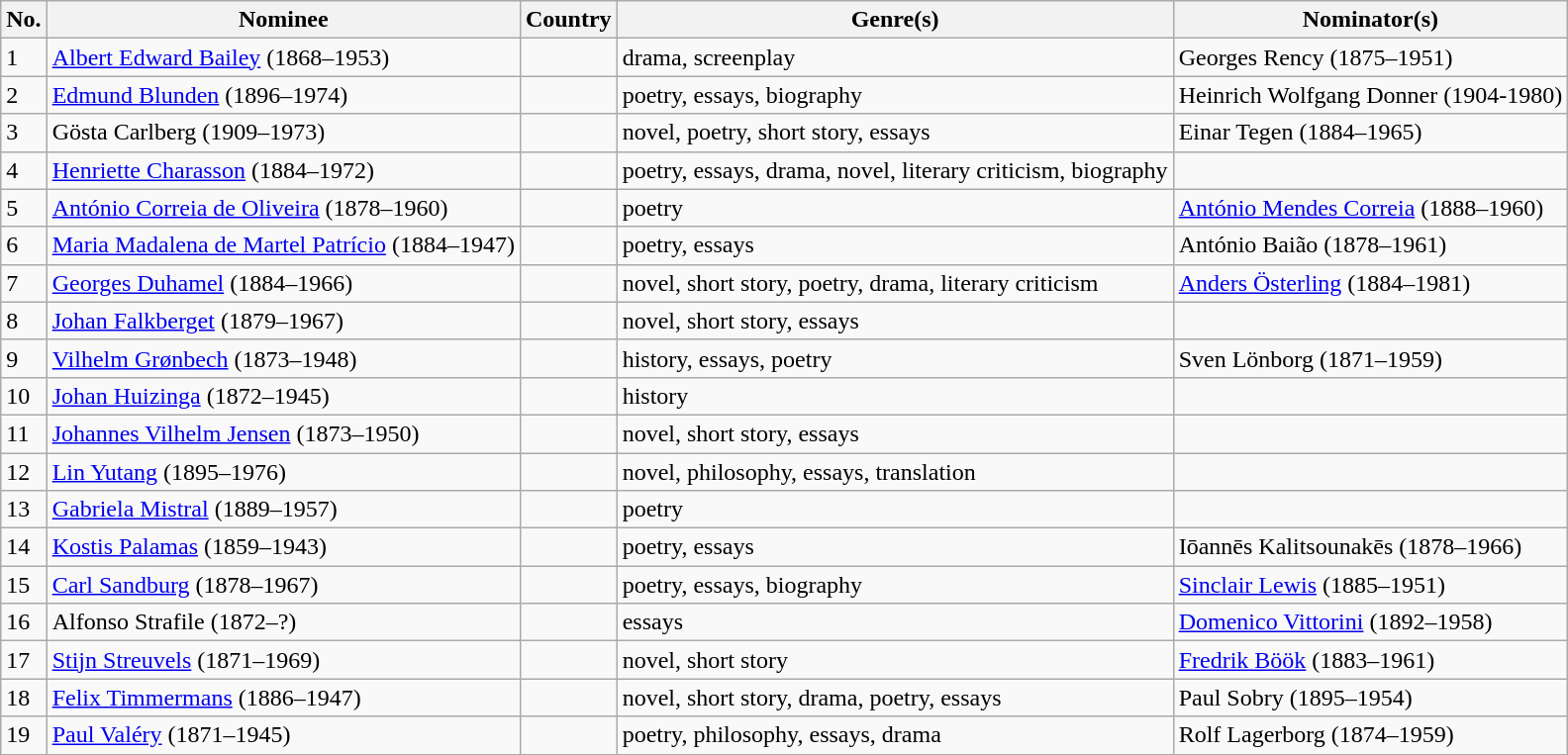<table class="sortable wikitable mw-collapsible">
<tr>
<th scope=col>No.</th>
<th scope=col>Nominee</th>
<th scope=col>Country</th>
<th scope=col>Genre(s)</th>
<th scope=col>Nominator(s)</th>
</tr>
<tr>
<td>1</td>
<td><a href='#'>Albert Edward Bailey</a> (1868–1953)</td>
<td></td>
<td>drama, screenplay</td>
<td>Georges Rency (1875–1951)</td>
</tr>
<tr>
<td>2</td>
<td><a href='#'>Edmund Blunden</a> (1896–1974)</td>
<td></td>
<td>poetry, essays, biography</td>
<td>Heinrich Wolfgang Donner (1904-1980)</td>
</tr>
<tr>
<td>3</td>
<td>Gösta Carlberg (1909–1973)</td>
<td></td>
<td>novel, poetry, short story, essays</td>
<td>Einar Tegen (1884–1965)</td>
</tr>
<tr>
<td>4</td>
<td><a href='#'>Henriette Charasson</a> (1884–1972)</td>
<td></td>
<td>poetry, essays, drama, novel, literary criticism, biography</td>
<td></td>
</tr>
<tr>
<td>5</td>
<td><a href='#'>António Correia de Oliveira</a> (1878–1960)</td>
<td></td>
<td>poetry</td>
<td><a href='#'>António Mendes Correia</a> (1888–1960)</td>
</tr>
<tr>
<td>6</td>
<td><a href='#'>Maria Madalena de Martel Patrício</a> (1884–1947)</td>
<td></td>
<td>poetry, essays</td>
<td>António Baião (1878–1961)</td>
</tr>
<tr>
<td>7</td>
<td><a href='#'>Georges Duhamel</a> (1884–1966)</td>
<td></td>
<td>novel, short story, poetry, drama, literary criticism</td>
<td><a href='#'>Anders Österling</a> (1884–1981)</td>
</tr>
<tr>
<td>8</td>
<td><a href='#'>Johan Falkberget</a> (1879–1967)</td>
<td></td>
<td>novel, short story, essays</td>
<td></td>
</tr>
<tr>
<td>9</td>
<td><a href='#'>Vilhelm Grønbech</a> (1873–1948)</td>
<td></td>
<td>history, essays, poetry</td>
<td>Sven Lönborg (1871–1959)</td>
</tr>
<tr>
<td>10</td>
<td><a href='#'>Johan Huizinga</a> (1872–1945)</td>
<td></td>
<td>history</td>
<td></td>
</tr>
<tr>
<td>11</td>
<td><a href='#'>Johannes Vilhelm Jensen</a> (1873–1950)</td>
<td></td>
<td>novel, short story, essays</td>
<td></td>
</tr>
<tr>
<td>12</td>
<td><a href='#'>Lin Yutang</a> (1895–1976)</td>
<td></td>
<td>novel, philosophy, essays, translation</td>
<td></td>
</tr>
<tr>
<td>13</td>
<td><a href='#'>Gabriela Mistral</a> (1889–1957)</td>
<td></td>
<td>poetry</td>
<td></td>
</tr>
<tr>
<td>14</td>
<td><a href='#'>Kostis Palamas</a> (1859–1943)</td>
<td></td>
<td>poetry, essays</td>
<td>Iōannēs Kalitsounakēs (1878–1966)</td>
</tr>
<tr>
<td>15</td>
<td><a href='#'>Carl Sandburg</a> (1878–1967)</td>
<td></td>
<td>poetry, essays, biography</td>
<td> <a href='#'>Sinclair Lewis</a> (1885–1951)</td>
</tr>
<tr>
<td>16</td>
<td>Alfonso Strafile (1872–?)</td>
<td><br></td>
<td>essays</td>
<td><a href='#'>Domenico Vittorini</a> (1892–1958)</td>
</tr>
<tr>
<td>17</td>
<td><a href='#'>Stijn Streuvels</a> (1871–1969)</td>
<td></td>
<td>novel, short story</td>
<td><a href='#'>Fredrik Böök</a> (1883–1961)</td>
</tr>
<tr>
<td>18</td>
<td><a href='#'>Felix Timmermans</a> (1886–1947)</td>
<td></td>
<td>novel, short story, drama, poetry, essays</td>
<td>Paul Sobry (1895–1954)</td>
</tr>
<tr>
<td>19</td>
<td><a href='#'>Paul Valéry</a> (1871–1945)</td>
<td></td>
<td>poetry, philosophy, essays, drama</td>
<td>Rolf Lagerborg (1874–1959)</td>
</tr>
</table>
